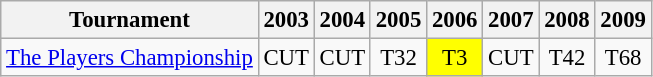<table class="wikitable" style="font-size:95%;text-align:center;">
<tr>
<th>Tournament</th>
<th>2003</th>
<th>2004</th>
<th>2005</th>
<th>2006</th>
<th>2007</th>
<th>2008</th>
<th>2009</th>
</tr>
<tr>
<td align=left><a href='#'>The Players Championship</a></td>
<td>CUT</td>
<td>CUT</td>
<td>T32</td>
<td style="background:yellow;">T3</td>
<td>CUT</td>
<td>T42</td>
<td>T68</td>
</tr>
</table>
